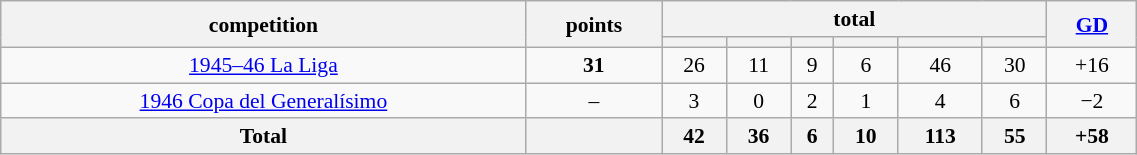<table class="wikitable" style="font-size:90%;width:60%;float:left;text-align:center;">
<tr>
<th rowspan="2">competition</th>
<th rowspan="2">points</th>
<th colspan="6">total</th>
<th rowspan="2"><a href='#'>GD</a></th>
</tr>
<tr>
<th></th>
<th></th>
<th></th>
<th></th>
<th></th>
<th></th>
</tr>
<tr>
<td><a href='#'>1945–46 La Liga</a></td>
<td><strong>31</strong></td>
<td>26</td>
<td>11</td>
<td>9</td>
<td>6</td>
<td>46</td>
<td>30</td>
<td>+16</td>
</tr>
<tr>
<td><a href='#'>1946 Copa del Generalísimo</a></td>
<td>–</td>
<td>3</td>
<td>0</td>
<td>2</td>
<td>1</td>
<td>4</td>
<td>6</td>
<td>−2</td>
</tr>
<tr>
<th>Total</th>
<th></th>
<th>42</th>
<th>36</th>
<th>6</th>
<th>10</th>
<th>113</th>
<th>55</th>
<th>+58</th>
</tr>
</table>
